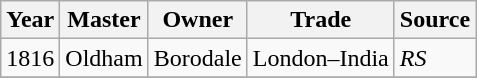<table class=" wikitable">
<tr>
<th>Year</th>
<th>Master</th>
<th>Owner</th>
<th>Trade</th>
<th>Source</th>
</tr>
<tr>
<td>1816</td>
<td>Oldham</td>
<td>Borodale</td>
<td>London–India</td>
<td><em>RS</em></td>
</tr>
<tr>
</tr>
</table>
